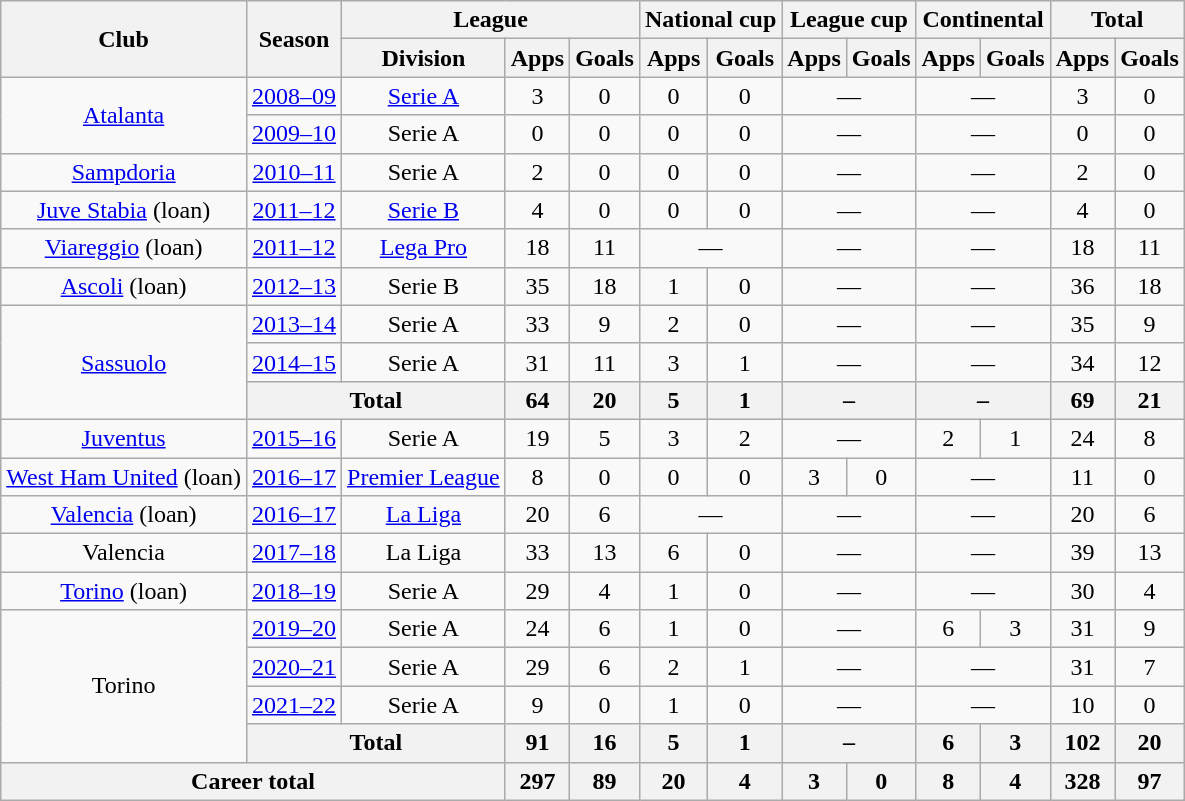<table class="wikitable" style="text-align:center">
<tr>
<th rowspan="2">Club</th>
<th rowspan="2">Season</th>
<th colspan="3">League</th>
<th colspan="2">National cup</th>
<th colspan="2">League cup</th>
<th colspan="2">Continental</th>
<th colspan="2">Total</th>
</tr>
<tr>
<th>Division</th>
<th>Apps</th>
<th>Goals</th>
<th>Apps</th>
<th>Goals</th>
<th>Apps</th>
<th>Goals</th>
<th>Apps</th>
<th>Goals</th>
<th>Apps</th>
<th>Goals</th>
</tr>
<tr>
<td rowspan="2"><a href='#'>Atalanta</a></td>
<td><a href='#'>2008–09</a></td>
<td><a href='#'>Serie A</a></td>
<td>3</td>
<td>0</td>
<td>0</td>
<td>0</td>
<td colspan="2">—</td>
<td colspan="2">—</td>
<td>3</td>
<td>0</td>
</tr>
<tr>
<td><a href='#'>2009–10</a></td>
<td>Serie A</td>
<td>0</td>
<td>0</td>
<td>0</td>
<td>0</td>
<td colspan="2">—</td>
<td colspan="2">—</td>
<td>0</td>
<td>0</td>
</tr>
<tr>
<td><a href='#'>Sampdoria</a></td>
<td><a href='#'>2010–11</a></td>
<td>Serie A</td>
<td>2</td>
<td>0</td>
<td>0</td>
<td>0</td>
<td colspan="2">—</td>
<td colspan="2">—</td>
<td>2</td>
<td>0</td>
</tr>
<tr>
<td><a href='#'>Juve Stabia</a> (loan)</td>
<td><a href='#'>2011–12</a></td>
<td><a href='#'>Serie B</a></td>
<td>4</td>
<td>0</td>
<td>0</td>
<td>0</td>
<td colspan="2">—</td>
<td colspan="2">—</td>
<td>4</td>
<td>0</td>
</tr>
<tr>
<td><a href='#'>Viareggio</a> (loan)</td>
<td><a href='#'>2011–12</a></td>
<td><a href='#'>Lega Pro</a></td>
<td>18</td>
<td>11</td>
<td colspan="2">—</td>
<td colspan="2">—</td>
<td colspan="2">—</td>
<td>18</td>
<td>11</td>
</tr>
<tr>
<td><a href='#'>Ascoli</a> (loan)</td>
<td><a href='#'>2012–13</a></td>
<td>Serie B</td>
<td>35</td>
<td>18</td>
<td>1</td>
<td>0</td>
<td colspan="2">—</td>
<td colspan="2">—</td>
<td>36</td>
<td>18</td>
</tr>
<tr>
<td rowspan="3"><a href='#'>Sassuolo</a></td>
<td><a href='#'>2013–14</a></td>
<td>Serie A</td>
<td>33</td>
<td>9</td>
<td>2</td>
<td>0</td>
<td colspan="2">—</td>
<td colspan="2">—</td>
<td>35</td>
<td>9</td>
</tr>
<tr>
<td><a href='#'>2014–15</a></td>
<td>Serie A</td>
<td>31</td>
<td>11</td>
<td>3</td>
<td>1</td>
<td colspan="2">—</td>
<td colspan="2">—</td>
<td>34</td>
<td>12</td>
</tr>
<tr>
<th colspan="2">Total</th>
<th>64</th>
<th>20</th>
<th>5</th>
<th>1</th>
<th colspan="2">–</th>
<th colspan="2">–</th>
<th>69</th>
<th>21</th>
</tr>
<tr>
<td><a href='#'>Juventus</a></td>
<td><a href='#'>2015–16</a></td>
<td>Serie A</td>
<td>19</td>
<td>5</td>
<td>3</td>
<td>2</td>
<td colspan="2">—</td>
<td>2</td>
<td>1</td>
<td>24</td>
<td>8</td>
</tr>
<tr>
<td><a href='#'>West Ham United</a> (loan)</td>
<td><a href='#'>2016–17</a></td>
<td><a href='#'>Premier League</a></td>
<td>8</td>
<td>0</td>
<td>0</td>
<td>0</td>
<td>3</td>
<td>0</td>
<td colspan="2">—</td>
<td>11</td>
<td>0</td>
</tr>
<tr>
<td><a href='#'>Valencia</a> (loan)</td>
<td><a href='#'>2016–17</a></td>
<td><a href='#'>La Liga</a></td>
<td>20</td>
<td>6</td>
<td colspan="2">—</td>
<td colspan="2">—</td>
<td colspan="2">—</td>
<td>20</td>
<td>6</td>
</tr>
<tr>
<td>Valencia</td>
<td><a href='#'>2017–18</a></td>
<td>La Liga</td>
<td>33</td>
<td>13</td>
<td>6</td>
<td>0</td>
<td colspan="2">—</td>
<td colspan="2">—</td>
<td>39</td>
<td>13</td>
</tr>
<tr>
<td><a href='#'>Torino</a> (loan)</td>
<td><a href='#'>2018–19</a></td>
<td>Serie A</td>
<td>29</td>
<td>4</td>
<td>1</td>
<td>0</td>
<td colspan="2">—</td>
<td colspan="2">—</td>
<td>30</td>
<td>4</td>
</tr>
<tr>
<td rowspan="4">Torino</td>
<td><a href='#'>2019–20</a></td>
<td>Serie A</td>
<td>24</td>
<td>6</td>
<td>1</td>
<td>0</td>
<td colspan="2">—</td>
<td>6</td>
<td>3</td>
<td>31</td>
<td>9</td>
</tr>
<tr>
<td><a href='#'>2020–21</a></td>
<td>Serie A</td>
<td>29</td>
<td>6</td>
<td>2</td>
<td>1</td>
<td colspan="2">—</td>
<td colspan="2">—</td>
<td>31</td>
<td>7</td>
</tr>
<tr>
<td><a href='#'>2021–22</a></td>
<td>Serie A</td>
<td>9</td>
<td>0</td>
<td>1</td>
<td>0</td>
<td colspan="2">—</td>
<td colspan="2">—</td>
<td>10</td>
<td>0</td>
</tr>
<tr>
<th colspan="2">Total</th>
<th>91</th>
<th>16</th>
<th>5</th>
<th>1</th>
<th colspan="2">–</th>
<th>6</th>
<th>3</th>
<th>102</th>
<th>20</th>
</tr>
<tr>
<th colspan="3">Career total</th>
<th>297</th>
<th>89</th>
<th>20</th>
<th>4</th>
<th>3</th>
<th>0</th>
<th>8</th>
<th>4</th>
<th>328</th>
<th>97</th>
</tr>
</table>
